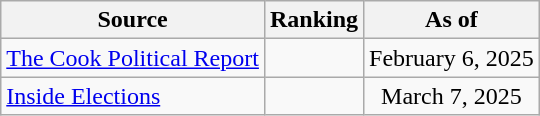<table class="wikitable" style="text-align:center">
<tr>
<th>Source</th>
<th>Ranking</th>
<th>As of</th>
</tr>
<tr>
<td align=left><a href='#'>The Cook Political Report</a></td>
<td></td>
<td>February 6, 2025</td>
</tr>
<tr>
<td align=left><a href='#'>Inside Elections</a></td>
<td></td>
<td>March 7, 2025</td>
</tr>
</table>
